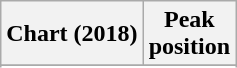<table class="wikitable sortable plainrowheaders" style="text-align:center">
<tr>
<th scope="col">Chart (2018)</th>
<th scope="col">Peak<br> position</th>
</tr>
<tr>
</tr>
<tr>
</tr>
<tr>
</tr>
<tr>
</tr>
<tr>
</tr>
<tr>
</tr>
<tr>
</tr>
<tr>
</tr>
<tr>
</tr>
<tr>
</tr>
</table>
